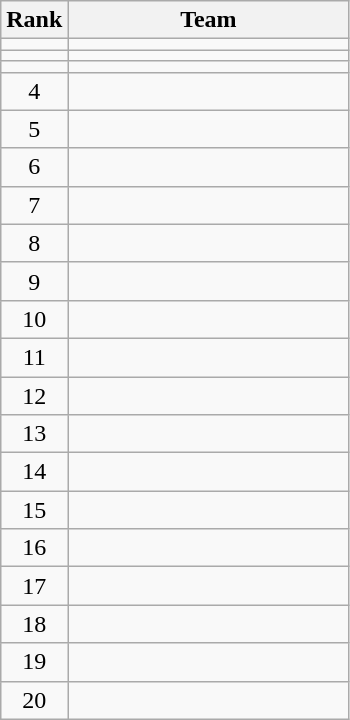<table class=wikitable style="text-align:center;">
<tr>
<th>Rank</th>
<th width=180>Team</th>
</tr>
<tr>
<td></td>
<td align=left></td>
</tr>
<tr>
<td></td>
<td align=left></td>
</tr>
<tr>
<td></td>
<td align=left></td>
</tr>
<tr>
<td>4</td>
<td align=left></td>
</tr>
<tr>
<td>5</td>
<td align=left></td>
</tr>
<tr>
<td>6</td>
<td align=left></td>
</tr>
<tr>
<td>7</td>
<td align=left></td>
</tr>
<tr>
<td>8</td>
<td align=left></td>
</tr>
<tr>
<td>9</td>
<td align=left></td>
</tr>
<tr>
<td>10</td>
<td align=left></td>
</tr>
<tr>
<td>11</td>
<td align=left></td>
</tr>
<tr>
<td>12</td>
<td align=left></td>
</tr>
<tr>
<td>13</td>
<td align=left></td>
</tr>
<tr>
<td>14</td>
<td align=left></td>
</tr>
<tr>
<td>15</td>
<td align=left></td>
</tr>
<tr>
<td>16</td>
<td align=left></td>
</tr>
<tr>
<td>17</td>
<td align=left></td>
</tr>
<tr>
<td>18</td>
<td align=left></td>
</tr>
<tr>
<td>19</td>
<td align=left></td>
</tr>
<tr>
<td>20</td>
<td align=left></td>
</tr>
</table>
